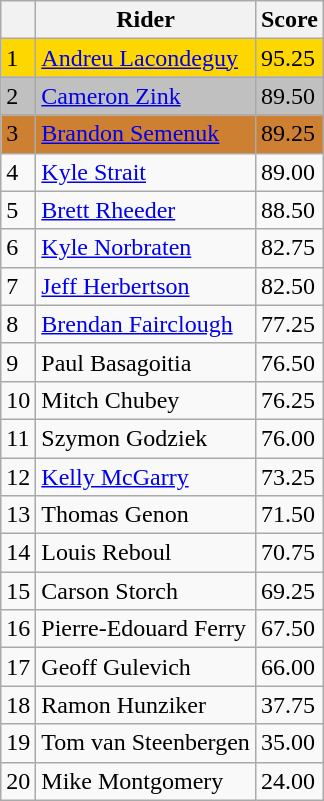<table class="wikitable">
<tr>
<th></th>
<th>Rider</th>
<th>Score</th>
</tr>
<tr style="background:gold;">
<td>1</td>
<td> <a href='#'>Andreu Lacondeguy</a></td>
<td>95.25</td>
</tr>
<tr style="background:silver;">
<td>2</td>
<td> <a href='#'>Cameron Zink</a></td>
<td>89.50</td>
</tr>
<tr style="background:#cd7f32;">
<td>3</td>
<td> <a href='#'>Brandon Semenuk</a></td>
<td>89.25</td>
</tr>
<tr>
<td>4</td>
<td> <a href='#'>Kyle Strait</a></td>
<td>89.00</td>
</tr>
<tr>
<td>5</td>
<td> <a href='#'>Brett Rheeder</a></td>
<td>88.50</td>
</tr>
<tr>
<td>6</td>
<td> <a href='#'>Kyle Norbraten</a></td>
<td>82.75</td>
</tr>
<tr>
<td>7</td>
<td> <a href='#'>Jeff Herbertson</a></td>
<td>82.50</td>
</tr>
<tr>
<td>8</td>
<td> <a href='#'>Brendan Fairclough</a></td>
<td>77.25</td>
</tr>
<tr>
<td>9</td>
<td> Paul Basagoitia</td>
<td>76.50</td>
</tr>
<tr>
<td>10</td>
<td> Mitch Chubey</td>
<td>76.25</td>
</tr>
<tr>
<td>11</td>
<td> Szymon Godziek</td>
<td>76.00</td>
</tr>
<tr>
<td>12</td>
<td> <a href='#'>Kelly McGarry</a></td>
<td>73.25</td>
</tr>
<tr>
<td>13</td>
<td> Thomas Genon</td>
<td>71.50</td>
</tr>
<tr>
<td>14</td>
<td> Louis Reboul</td>
<td>70.75</td>
</tr>
<tr>
<td>15</td>
<td> Carson Storch</td>
<td>69.25</td>
</tr>
<tr>
<td>16</td>
<td> Pierre-Edouard Ferry</td>
<td>67.50</td>
</tr>
<tr>
<td>17</td>
<td> Geoff Gulevich</td>
<td>66.00</td>
</tr>
<tr>
<td>18</td>
<td> Ramon Hunziker</td>
<td>37.75</td>
</tr>
<tr>
<td>19</td>
<td> Tom van Steenbergen</td>
<td>35.00</td>
</tr>
<tr>
<td>20</td>
<td> Mike Montgomery</td>
<td>24.00</td>
</tr>
</table>
